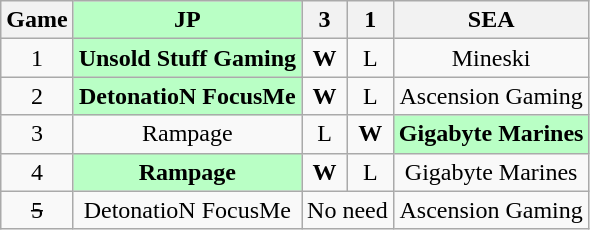<table class="wikitable" style="text-align:center;">
<tr>
<th>Game</th>
<th style="background:#B9FFC5">JP</th>
<th>3</th>
<th>1</th>
<th>SEA</th>
</tr>
<tr>
<td>1</td>
<td style="background:#B9FFC5"><strong>Unsold Stuff Gaming</strong></td>
<td><strong>W</strong></td>
<td>L</td>
<td>Mineski</td>
</tr>
<tr>
<td>2</td>
<td style="background:#B9FFC5"><strong>DetonatioN FocusMe</strong></td>
<td><strong>W</strong></td>
<td>L</td>
<td>Ascension Gaming</td>
</tr>
<tr>
<td>3</td>
<td>Rampage</td>
<td>L</td>
<td><strong>W</strong></td>
<td style="background:#B9FFC5"><strong>Gigabyte Marines</strong></td>
</tr>
<tr>
<td>4</td>
<td style="background:#B9FFC5"><strong>Rampage</strong></td>
<td><strong>W</strong></td>
<td>L</td>
<td>Gigabyte Marines</td>
</tr>
<tr>
<td><s>5</s></td>
<td>DetonatioN FocusMe</td>
<td colspan="2">No need</td>
<td>Ascension Gaming</td>
</tr>
</table>
